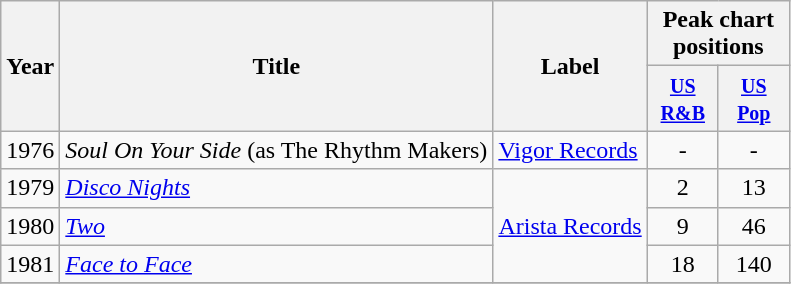<table class="wikitable">
<tr>
<th scope="col" rowspan="2">Year</th>
<th scope="col" rowspan="2">Title</th>
<th scope="col" rowspan="2">Label</th>
<th scope="col" colspan="2">Peak chart positions</th>
</tr>
<tr>
<th width="40"><small><a href='#'>US R&B</a></small><br></th>
<th width="40"><small><a href='#'>US Pop</a></small><br></th>
</tr>
<tr>
<td>1976</td>
<td><em>Soul On Your Side</em> (as The Rhythm Makers)</td>
<td rowspan="1"><a href='#'>Vigor Records</a></td>
<td style="text-align:center;">-</td>
<td style="text-align:center;">-</td>
</tr>
<tr>
<td>1979</td>
<td><em><a href='#'>Disco Nights</a></em></td>
<td rowspan="3"><a href='#'>Arista Records</a></td>
<td style="text-align:center;">2</td>
<td style="text-align:center;">13</td>
</tr>
<tr>
<td>1980</td>
<td><em><a href='#'>Two</a></em></td>
<td style="text-align:center;">9</td>
<td style="text-align:center;">46</td>
</tr>
<tr>
<td>1981</td>
<td><em><a href='#'>Face to Face</a></em></td>
<td style="text-align:center;">18</td>
<td style="text-align:center;">140</td>
</tr>
<tr>
</tr>
</table>
